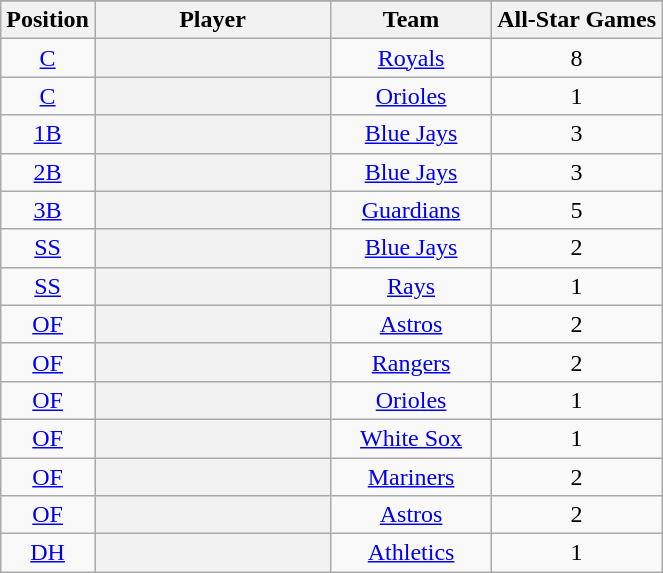<table class="wikitable sortable plainrowheaders" style="text-align:center;">
<tr>
</tr>
<tr>
<th scope="col">Position</th>
<th scope="col" style="width:150px;">Player</th>
<th scope="col" style="width:100px;">Team</th>
<th scope="col">All-Star Games</th>
</tr>
<tr>
<td><a href='#'>C</a></td>
<th scope="row" style="text-align:center"></th>
<td><a href='#'>Royals</a></td>
<td>8</td>
</tr>
<tr>
<td><a href='#'>C</a></td>
<th scope="row" style="text-align:center"></th>
<td><a href='#'>Orioles</a></td>
<td>1</td>
</tr>
<tr>
<td><a href='#'>1B</a></td>
<th scope="row" style="text-align:center"></th>
<td><a href='#'>Blue Jays</a></td>
<td>3</td>
</tr>
<tr>
<td><a href='#'>2B</a></td>
<th scope="row" style="text-align:center"></th>
<td><a href='#'>Blue Jays</a></td>
<td>3</td>
</tr>
<tr>
<td><a href='#'>3B</a></td>
<th scope="row" style="text-align:center"></th>
<td><a href='#'>Guardians</a></td>
<td>5</td>
</tr>
<tr>
<td><a href='#'>SS</a></td>
<th scope="row" style="text-align:center"></th>
<td><a href='#'>Blue Jays</a></td>
<td>2</td>
</tr>
<tr>
<td><a href='#'>SS</a></td>
<th scope="row" style="text-align:center"></th>
<td><a href='#'>Rays</a></td>
<td>1</td>
</tr>
<tr>
<td><a href='#'>OF</a></td>
<th scope="row" style="text-align:center"></th>
<td><a href='#'>Astros</a></td>
<td>2</td>
</tr>
<tr>
<td><a href='#'>OF</a></td>
<th scope="row" style="text-align:center"></th>
<td><a href='#'>Rangers</a></td>
<td>2</td>
</tr>
<tr>
<td><a href='#'>OF</a></td>
<th scope="row" style="text-align:center"></th>
<td><a href='#'>Orioles</a></td>
<td>1</td>
</tr>
<tr>
<td><a href='#'>OF</a></td>
<th scope="row" style="text-align:center"></th>
<td><a href='#'>White Sox</a></td>
<td>1</td>
</tr>
<tr>
<td><a href='#'>OF</a></td>
<th scope="row" style="text-align:center"></th>
<td><a href='#'>Mariners</a></td>
<td>2</td>
</tr>
<tr>
<td><a href='#'>OF</a></td>
<th scope="row" style="text-align:center"></th>
<td><a href='#'>Astros</a></td>
<td>2</td>
</tr>
<tr>
<td><a href='#'>DH</a></td>
<th scope="row" style="text-align:center"></th>
<td><a href='#'>Athletics</a></td>
<td>1</td>
</tr>
</table>
